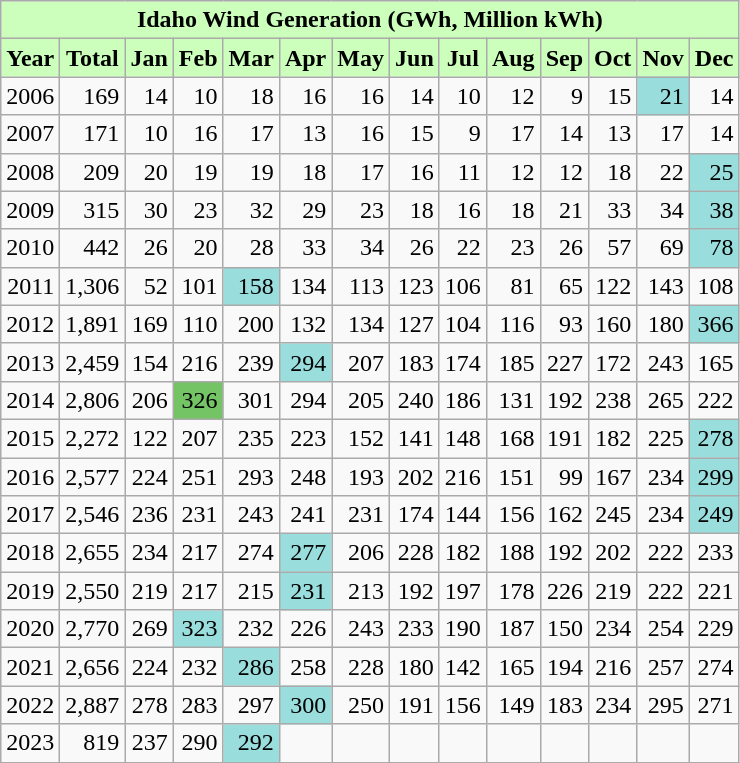<table class="wikitable" style="text-align:right;">
<tr>
<th colspan="14" style="background:#cfb;">Idaho Wind Generation (GWh, Million kWh)</th>
</tr>
<tr>
<th style="background:#cfb;">Year</th>
<th style="background:#cfb;">Total</th>
<th style="background:#cfb;">Jan</th>
<th style="background:#cfb;">Feb</th>
<th style="background:#cfb;">Mar</th>
<th style="background:#cfb;">Apr</th>
<th style="background:#cfb;">May</th>
<th style="background:#cfb;">Jun</th>
<th style="background:#cfb;">Jul</th>
<th style="background:#cfb;">Aug</th>
<th style="background:#cfb;">Sep</th>
<th style="background:#cfb;">Oct</th>
<th style="background:#cfb;">Nov</th>
<th style="background:#cfb;">Dec</th>
</tr>
<tr align=right>
<td>2006</td>
<td>169</td>
<td>14</td>
<td>10</td>
<td>18</td>
<td>16</td>
<td>16</td>
<td>14</td>
<td>10</td>
<td>12</td>
<td>9</td>
<td>15</td>
<td style="background-color: #9dd;">21</td>
<td>14</td>
</tr>
<tr align=right>
<td>2007</td>
<td>171</td>
<td>10</td>
<td>16</td>
<td>17</td>
<td>13</td>
<td>16</td>
<td>15</td>
<td>9</td>
<td>17</td>
<td>14</td>
<td>13</td>
<td>17</td>
<td>14</td>
</tr>
<tr align=right>
<td>2008</td>
<td>209</td>
<td>20</td>
<td>19</td>
<td>19</td>
<td>18</td>
<td>17</td>
<td>16</td>
<td>11</td>
<td>12</td>
<td>12</td>
<td>18</td>
<td>22</td>
<td style="background-color: #9dd;">25</td>
</tr>
<tr align=right>
<td>2009</td>
<td>315</td>
<td>30</td>
<td>23</td>
<td>32</td>
<td>29</td>
<td>23</td>
<td>18</td>
<td>16</td>
<td>18</td>
<td>21</td>
<td>33</td>
<td>34</td>
<td style="background-color: #9dd;">38</td>
</tr>
<tr align=right>
<td>2010</td>
<td>442</td>
<td>26</td>
<td>20</td>
<td>28</td>
<td>33</td>
<td>34</td>
<td>26</td>
<td>22</td>
<td>23</td>
<td>26</td>
<td>57</td>
<td>69</td>
<td style="background-color: #9dd;">78</td>
</tr>
<tr align=right>
<td>2011</td>
<td>1,306</td>
<td>52</td>
<td>101</td>
<td style="background-color: #9dd;">158</td>
<td>134</td>
<td>113</td>
<td>123</td>
<td>106</td>
<td>81</td>
<td>65</td>
<td>122</td>
<td>143</td>
<td>108</td>
</tr>
<tr align=right>
<td>2012</td>
<td>1,891</td>
<td>169</td>
<td>110</td>
<td>200</td>
<td>132</td>
<td>134</td>
<td>127</td>
<td>104</td>
<td>116</td>
<td>93</td>
<td>160</td>
<td>180</td>
<td style="background-color: #9dd;">366</td>
</tr>
<tr align=right>
<td>2013</td>
<td>2,459</td>
<td>154</td>
<td>216</td>
<td>239</td>
<td style="background-color: #9dd;">294</td>
<td>207</td>
<td>183</td>
<td>174</td>
<td>185</td>
<td>227</td>
<td>172</td>
<td>243</td>
<td>165</td>
</tr>
<tr align=right>
<td>2014</td>
<td>2,806</td>
<td>206</td>
<td style="background-color: #74C365">326</td>
<td>301</td>
<td>294</td>
<td>205</td>
<td>240</td>
<td>186</td>
<td>131</td>
<td>192</td>
<td>238</td>
<td>265</td>
<td>222</td>
</tr>
<tr align=right>
<td>2015</td>
<td>2,272</td>
<td>122</td>
<td>207</td>
<td>235</td>
<td>223</td>
<td>152</td>
<td>141</td>
<td>148</td>
<td>168</td>
<td>191</td>
<td>182</td>
<td>225</td>
<td style="background-color: #9dd;">278</td>
</tr>
<tr align=right>
<td>2016</td>
<td>2,577</td>
<td>224</td>
<td>251</td>
<td>293</td>
<td>248</td>
<td>193</td>
<td>202</td>
<td>216</td>
<td>151</td>
<td>99</td>
<td>167</td>
<td>234</td>
<td style="background-color: #9dd;">299</td>
</tr>
<tr align=right>
<td>2017</td>
<td>2,546</td>
<td>236</td>
<td>231</td>
<td>243</td>
<td>241</td>
<td>231</td>
<td>174</td>
<td>144</td>
<td>156</td>
<td>162</td>
<td>245</td>
<td>234</td>
<td style="background-color: #9dd;">249</td>
</tr>
<tr align=right>
<td>2018</td>
<td>2,655</td>
<td>234</td>
<td>217</td>
<td>274</td>
<td style="background-color: #9dd;">277</td>
<td>206</td>
<td>228</td>
<td>182</td>
<td>188</td>
<td>192</td>
<td>202</td>
<td>222</td>
<td>233</td>
</tr>
<tr align=right>
<td>2019</td>
<td>2,550</td>
<td>219</td>
<td>217</td>
<td>215</td>
<td style="background-color: #9dd;">231</td>
<td>213</td>
<td>192</td>
<td>197</td>
<td>178</td>
<td>226</td>
<td>219</td>
<td>222</td>
<td>221</td>
</tr>
<tr align=right>
<td>2020</td>
<td>2,770</td>
<td>269</td>
<td style="background-color: #9dd;">323</td>
<td>232</td>
<td>226</td>
<td>243</td>
<td>233</td>
<td>190</td>
<td>187</td>
<td>150</td>
<td>234</td>
<td>254</td>
<td>229</td>
</tr>
<tr align=right>
<td>2021</td>
<td>2,656</td>
<td>224</td>
<td>232</td>
<td style="background-color: #9dd;">286</td>
<td>258</td>
<td>228</td>
<td>180</td>
<td>142</td>
<td>165</td>
<td>194</td>
<td>216</td>
<td>257</td>
<td>274</td>
</tr>
<tr align=right>
<td>2022</td>
<td>2,887</td>
<td>278</td>
<td>283</td>
<td>297</td>
<td style="background-color: #9dd;">300</td>
<td>250</td>
<td>191</td>
<td>156</td>
<td>149</td>
<td>183</td>
<td>234</td>
<td>295</td>
<td>271</td>
</tr>
<tr align=right>
<td>2023</td>
<td>819</td>
<td>237</td>
<td>290</td>
<td style="background-color: #9dd;">292</td>
<td></td>
<td></td>
<td></td>
<td></td>
<td></td>
<td></td>
<td></td>
<td></td>
<td></td>
</tr>
</table>
